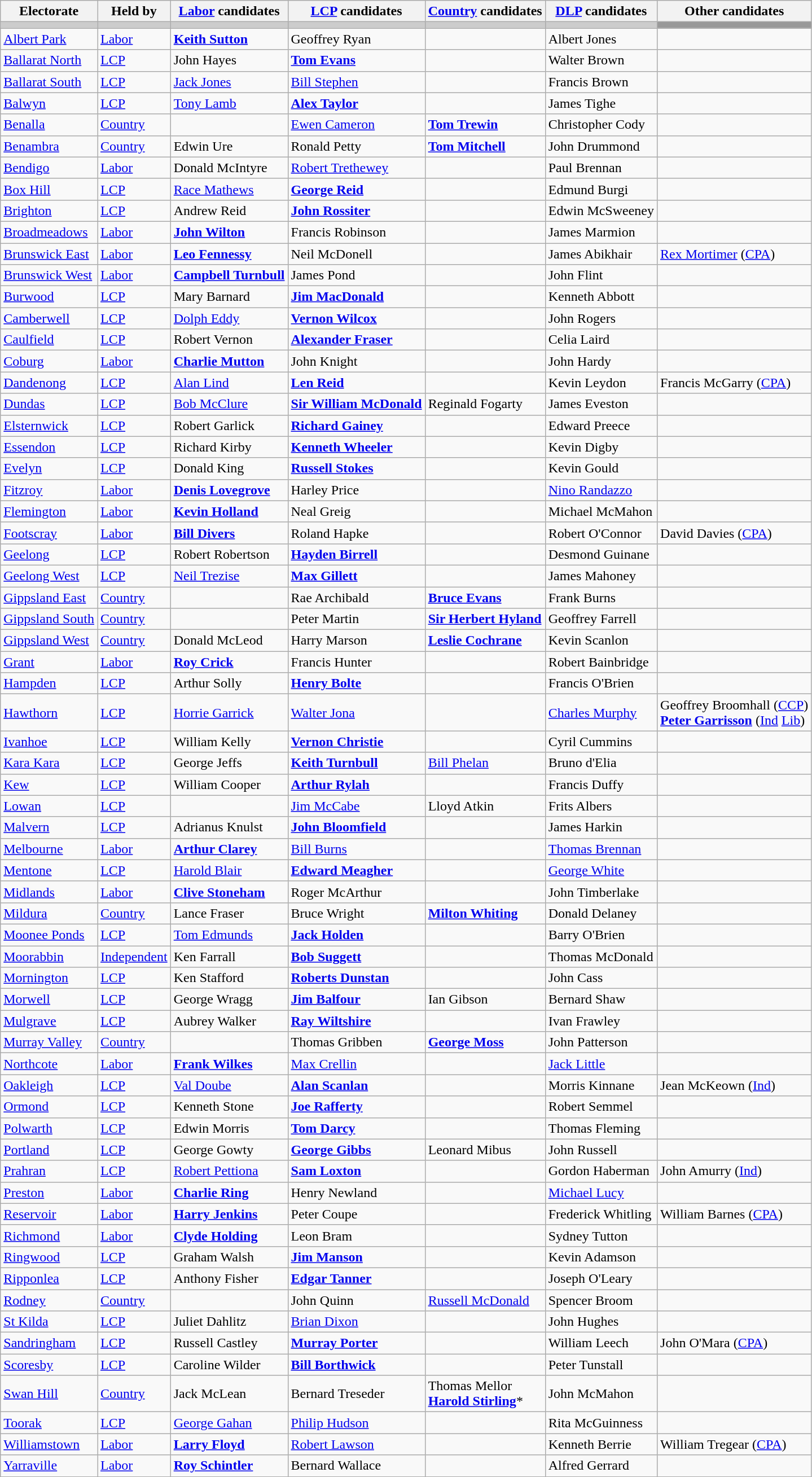<table class="wikitable">
<tr>
<th>Electorate</th>
<th>Held by</th>
<th><a href='#'>Labor</a> candidates</th>
<th><a href='#'>LCP</a> candidates</th>
<th><a href='#'>Country</a> candidates</th>
<th><a href='#'>DLP</a> candidates</th>
<th>Other candidates</th>
</tr>
<tr bgcolor="#cccccc">
<td></td>
<td></td>
<td></td>
<td></td>
<td></td>
<td></td>
<td bgcolor="#999999"></td>
</tr>
<tr>
<td><a href='#'>Albert Park</a></td>
<td><a href='#'>Labor</a></td>
<td><strong><a href='#'>Keith Sutton</a></strong></td>
<td>Geoffrey Ryan</td>
<td></td>
<td>Albert Jones</td>
<td></td>
</tr>
<tr>
<td><a href='#'>Ballarat North</a></td>
<td><a href='#'>LCP</a></td>
<td>John Hayes</td>
<td><strong><a href='#'>Tom Evans</a></strong></td>
<td></td>
<td>Walter Brown</td>
<td></td>
</tr>
<tr>
<td><a href='#'>Ballarat South</a></td>
<td><a href='#'>LCP</a></td>
<td><a href='#'>Jack Jones</a></td>
<td><a href='#'>Bill Stephen</a></td>
<td></td>
<td>Francis Brown</td>
<td></td>
</tr>
<tr>
<td><a href='#'>Balwyn</a></td>
<td><a href='#'>LCP</a></td>
<td><a href='#'>Tony Lamb</a></td>
<td><strong><a href='#'>Alex Taylor</a></strong></td>
<td></td>
<td>James Tighe</td>
<td></td>
</tr>
<tr>
<td><a href='#'>Benalla</a></td>
<td><a href='#'>Country</a></td>
<td></td>
<td><a href='#'>Ewen Cameron</a></td>
<td><strong><a href='#'>Tom Trewin</a></strong></td>
<td>Christopher Cody</td>
<td></td>
</tr>
<tr>
<td><a href='#'>Benambra</a></td>
<td><a href='#'>Country</a></td>
<td>Edwin Ure</td>
<td>Ronald Petty</td>
<td><strong><a href='#'>Tom Mitchell</a></strong></td>
<td>John Drummond</td>
<td></td>
</tr>
<tr>
<td><a href='#'>Bendigo</a></td>
<td><a href='#'>Labor</a></td>
<td>Donald McIntyre</td>
<td><a href='#'>Robert Trethewey</a></td>
<td></td>
<td>Paul Brennan</td>
<td></td>
</tr>
<tr>
<td><a href='#'>Box Hill</a></td>
<td><a href='#'>LCP</a></td>
<td><a href='#'>Race Mathews</a></td>
<td><strong><a href='#'>George Reid</a></strong></td>
<td></td>
<td>Edmund Burgi</td>
<td></td>
</tr>
<tr>
<td><a href='#'>Brighton</a></td>
<td><a href='#'>LCP</a></td>
<td>Andrew Reid</td>
<td><strong><a href='#'>John Rossiter</a></strong></td>
<td></td>
<td>Edwin McSweeney</td>
<td></td>
</tr>
<tr>
<td><a href='#'>Broadmeadows</a></td>
<td><a href='#'>Labor</a></td>
<td><strong><a href='#'>John Wilton</a></strong></td>
<td>Francis Robinson</td>
<td></td>
<td>James Marmion</td>
<td></td>
</tr>
<tr>
<td><a href='#'>Brunswick East</a></td>
<td><a href='#'>Labor</a></td>
<td><strong><a href='#'>Leo Fennessy</a></strong></td>
<td>Neil McDonell</td>
<td></td>
<td>James Abikhair</td>
<td><a href='#'>Rex Mortimer</a> (<a href='#'>CPA</a>)</td>
</tr>
<tr>
<td><a href='#'>Brunswick West</a></td>
<td><a href='#'>Labor</a></td>
<td><strong><a href='#'>Campbell Turnbull</a></strong></td>
<td>James Pond</td>
<td></td>
<td>John Flint</td>
<td></td>
</tr>
<tr>
<td><a href='#'>Burwood</a></td>
<td><a href='#'>LCP</a></td>
<td>Mary Barnard</td>
<td><strong><a href='#'>Jim MacDonald</a></strong></td>
<td></td>
<td>Kenneth Abbott</td>
<td></td>
</tr>
<tr>
<td><a href='#'>Camberwell</a></td>
<td><a href='#'>LCP</a></td>
<td><a href='#'>Dolph Eddy</a></td>
<td><strong><a href='#'>Vernon Wilcox</a></strong></td>
<td></td>
<td>John Rogers</td>
<td></td>
</tr>
<tr>
<td><a href='#'>Caulfield</a></td>
<td><a href='#'>LCP</a></td>
<td>Robert Vernon</td>
<td><strong><a href='#'>Alexander Fraser</a></strong></td>
<td></td>
<td>Celia Laird</td>
<td></td>
</tr>
<tr>
<td><a href='#'>Coburg</a></td>
<td><a href='#'>Labor</a></td>
<td><strong><a href='#'>Charlie Mutton</a></strong></td>
<td>John Knight</td>
<td></td>
<td>John Hardy</td>
<td></td>
</tr>
<tr>
<td><a href='#'>Dandenong</a></td>
<td><a href='#'>LCP</a></td>
<td><a href='#'>Alan Lind</a></td>
<td><strong><a href='#'>Len Reid</a></strong></td>
<td></td>
<td>Kevin Leydon</td>
<td>Francis McGarry (<a href='#'>CPA</a>)</td>
</tr>
<tr>
<td><a href='#'>Dundas</a></td>
<td><a href='#'>LCP</a></td>
<td><a href='#'>Bob McClure</a></td>
<td><strong><a href='#'>Sir William McDonald</a></strong></td>
<td>Reginald Fogarty</td>
<td>James Eveston</td>
<td></td>
</tr>
<tr>
<td><a href='#'>Elsternwick</a></td>
<td><a href='#'>LCP</a></td>
<td>Robert Garlick</td>
<td><strong><a href='#'>Richard Gainey</a></strong></td>
<td></td>
<td>Edward Preece</td>
<td></td>
</tr>
<tr>
<td><a href='#'>Essendon</a></td>
<td><a href='#'>LCP</a></td>
<td>Richard Kirby</td>
<td><strong><a href='#'>Kenneth Wheeler</a></strong></td>
<td></td>
<td>Kevin Digby</td>
<td></td>
</tr>
<tr>
<td><a href='#'>Evelyn</a></td>
<td><a href='#'>LCP</a></td>
<td>Donald King</td>
<td><strong><a href='#'>Russell Stokes</a></strong></td>
<td></td>
<td>Kevin Gould</td>
<td></td>
</tr>
<tr>
<td><a href='#'>Fitzroy</a></td>
<td><a href='#'>Labor</a></td>
<td><strong><a href='#'>Denis Lovegrove</a></strong></td>
<td>Harley Price</td>
<td></td>
<td><a href='#'>Nino Randazzo</a></td>
<td></td>
</tr>
<tr>
<td><a href='#'>Flemington</a></td>
<td><a href='#'>Labor</a></td>
<td><strong><a href='#'>Kevin Holland</a></strong></td>
<td>Neal Greig</td>
<td></td>
<td>Michael McMahon</td>
<td></td>
</tr>
<tr>
<td><a href='#'>Footscray</a></td>
<td><a href='#'>Labor</a></td>
<td><strong><a href='#'>Bill Divers</a></strong></td>
<td>Roland Hapke</td>
<td></td>
<td>Robert O'Connor</td>
<td>David Davies (<a href='#'>CPA</a>)</td>
</tr>
<tr>
<td><a href='#'>Geelong</a></td>
<td><a href='#'>LCP</a></td>
<td>Robert Robertson</td>
<td><strong><a href='#'>Hayden Birrell</a></strong></td>
<td></td>
<td>Desmond Guinane</td>
<td></td>
</tr>
<tr>
<td><a href='#'>Geelong West</a></td>
<td><a href='#'>LCP</a></td>
<td><a href='#'>Neil Trezise</a></td>
<td><strong><a href='#'>Max Gillett</a></strong></td>
<td></td>
<td>James Mahoney</td>
<td></td>
</tr>
<tr>
<td><a href='#'>Gippsland East</a></td>
<td><a href='#'>Country</a></td>
<td></td>
<td>Rae Archibald</td>
<td><strong><a href='#'>Bruce Evans</a></strong></td>
<td>Frank Burns</td>
<td></td>
</tr>
<tr>
<td><a href='#'>Gippsland South</a></td>
<td><a href='#'>Country</a></td>
<td></td>
<td>Peter Martin</td>
<td><strong><a href='#'>Sir Herbert Hyland</a></strong></td>
<td>Geoffrey Farrell</td>
<td></td>
</tr>
<tr>
<td><a href='#'>Gippsland West</a></td>
<td><a href='#'>Country</a></td>
<td>Donald McLeod</td>
<td>Harry Marson</td>
<td><strong><a href='#'>Leslie Cochrane</a></strong></td>
<td>Kevin Scanlon</td>
<td></td>
</tr>
<tr>
<td><a href='#'>Grant</a></td>
<td><a href='#'>Labor</a></td>
<td><strong><a href='#'>Roy Crick</a></strong></td>
<td>Francis Hunter</td>
<td></td>
<td>Robert Bainbridge</td>
<td></td>
</tr>
<tr>
<td><a href='#'>Hampden</a></td>
<td><a href='#'>LCP</a></td>
<td>Arthur Solly</td>
<td><strong><a href='#'>Henry Bolte</a></strong></td>
<td></td>
<td>Francis O'Brien</td>
<td></td>
</tr>
<tr>
<td><a href='#'>Hawthorn</a></td>
<td><a href='#'>LCP</a></td>
<td><a href='#'>Horrie Garrick</a></td>
<td><a href='#'>Walter Jona</a></td>
<td></td>
<td><a href='#'>Charles Murphy</a></td>
<td>Geoffrey Broomhall (<a href='#'>CCP</a>) <br> <strong><a href='#'>Peter Garrisson</a></strong> (<a href='#'>Ind</a> <a href='#'>Lib</a>)</td>
</tr>
<tr>
<td><a href='#'>Ivanhoe</a></td>
<td><a href='#'>LCP</a></td>
<td>William Kelly</td>
<td><strong><a href='#'>Vernon Christie</a></strong></td>
<td></td>
<td>Cyril Cummins</td>
<td></td>
</tr>
<tr>
<td><a href='#'>Kara Kara</a></td>
<td><a href='#'>LCP</a></td>
<td>George Jeffs</td>
<td><strong><a href='#'>Keith Turnbull</a></strong></td>
<td><a href='#'>Bill Phelan</a></td>
<td>Bruno d'Elia</td>
<td></td>
</tr>
<tr>
<td><a href='#'>Kew</a></td>
<td><a href='#'>LCP</a></td>
<td>William Cooper</td>
<td><strong><a href='#'>Arthur Rylah</a></strong></td>
<td></td>
<td>Francis Duffy</td>
<td></td>
</tr>
<tr>
<td><a href='#'>Lowan</a></td>
<td><a href='#'>LCP</a></td>
<td></td>
<td><a href='#'>Jim McCabe</a></td>
<td>Lloyd Atkin</td>
<td>Frits Albers</td>
<td></td>
</tr>
<tr>
<td><a href='#'>Malvern</a></td>
<td><a href='#'>LCP</a></td>
<td>Adrianus Knulst</td>
<td><strong><a href='#'>John Bloomfield</a></strong></td>
<td></td>
<td>James Harkin</td>
<td></td>
</tr>
<tr>
<td><a href='#'>Melbourne</a></td>
<td><a href='#'>Labor</a></td>
<td><strong><a href='#'>Arthur Clarey</a></strong></td>
<td><a href='#'>Bill Burns</a></td>
<td></td>
<td><a href='#'>Thomas Brennan</a></td>
<td></td>
</tr>
<tr>
<td><a href='#'>Mentone</a></td>
<td><a href='#'>LCP</a></td>
<td><a href='#'>Harold Blair</a></td>
<td><strong><a href='#'>Edward Meagher</a></strong></td>
<td></td>
<td><a href='#'>George White</a></td>
<td></td>
</tr>
<tr>
<td><a href='#'>Midlands</a></td>
<td><a href='#'>Labor</a></td>
<td><strong><a href='#'>Clive Stoneham</a></strong></td>
<td>Roger McArthur</td>
<td></td>
<td>John Timberlake</td>
<td></td>
</tr>
<tr>
<td><a href='#'>Mildura</a></td>
<td><a href='#'>Country</a></td>
<td>Lance Fraser</td>
<td>Bruce Wright</td>
<td><strong><a href='#'>Milton Whiting</a></strong></td>
<td>Donald Delaney</td>
<td></td>
</tr>
<tr>
<td><a href='#'>Moonee Ponds</a></td>
<td><a href='#'>LCP</a></td>
<td><a href='#'>Tom Edmunds</a></td>
<td><strong><a href='#'>Jack Holden</a></strong></td>
<td></td>
<td>Barry O'Brien</td>
<td></td>
</tr>
<tr>
<td><a href='#'>Moorabbin</a></td>
<td><a href='#'>Independent</a></td>
<td>Ken Farrall</td>
<td><strong><a href='#'>Bob Suggett</a></strong></td>
<td></td>
<td>Thomas McDonald</td>
<td></td>
</tr>
<tr>
<td><a href='#'>Mornington</a></td>
<td><a href='#'>LCP</a></td>
<td>Ken Stafford</td>
<td><strong><a href='#'>Roberts Dunstan</a></strong></td>
<td></td>
<td>John Cass</td>
<td></td>
</tr>
<tr>
<td><a href='#'>Morwell</a></td>
<td><a href='#'>LCP</a></td>
<td>George Wragg</td>
<td><strong><a href='#'>Jim Balfour</a></strong></td>
<td>Ian Gibson</td>
<td>Bernard Shaw</td>
<td></td>
</tr>
<tr>
<td><a href='#'>Mulgrave</a></td>
<td><a href='#'>LCP</a></td>
<td>Aubrey Walker</td>
<td><strong><a href='#'>Ray Wiltshire</a></strong></td>
<td></td>
<td>Ivan Frawley</td>
<td></td>
</tr>
<tr>
<td><a href='#'>Murray Valley</a></td>
<td><a href='#'>Country</a></td>
<td></td>
<td>Thomas Gribben</td>
<td><strong><a href='#'>George Moss</a></strong></td>
<td>John Patterson</td>
<td></td>
</tr>
<tr>
<td><a href='#'>Northcote</a></td>
<td><a href='#'>Labor</a></td>
<td><strong><a href='#'>Frank Wilkes</a></strong></td>
<td><a href='#'>Max Crellin</a></td>
<td></td>
<td><a href='#'>Jack Little</a></td>
<td></td>
</tr>
<tr>
<td><a href='#'>Oakleigh</a></td>
<td><a href='#'>LCP</a></td>
<td><a href='#'>Val Doube</a></td>
<td><strong><a href='#'>Alan Scanlan</a></strong></td>
<td></td>
<td>Morris Kinnane</td>
<td>Jean McKeown (<a href='#'>Ind</a>)</td>
</tr>
<tr>
<td><a href='#'>Ormond</a></td>
<td><a href='#'>LCP</a></td>
<td>Kenneth Stone</td>
<td><strong><a href='#'>Joe Rafferty</a></strong></td>
<td></td>
<td>Robert Semmel</td>
<td></td>
</tr>
<tr>
<td><a href='#'>Polwarth</a></td>
<td><a href='#'>LCP</a></td>
<td>Edwin Morris</td>
<td><strong><a href='#'>Tom Darcy</a></strong></td>
<td></td>
<td>Thomas Fleming</td>
<td></td>
</tr>
<tr>
<td><a href='#'>Portland</a></td>
<td><a href='#'>LCP</a></td>
<td>George Gowty</td>
<td><strong><a href='#'>George Gibbs</a></strong></td>
<td>Leonard Mibus</td>
<td>John Russell</td>
<td></td>
</tr>
<tr>
<td><a href='#'>Prahran</a></td>
<td><a href='#'>LCP</a></td>
<td><a href='#'>Robert Pettiona</a></td>
<td><strong><a href='#'>Sam Loxton</a></strong></td>
<td></td>
<td>Gordon Haberman</td>
<td>John Amurry (<a href='#'>Ind</a>)</td>
</tr>
<tr>
<td><a href='#'>Preston</a></td>
<td><a href='#'>Labor</a></td>
<td><strong><a href='#'>Charlie Ring</a></strong></td>
<td>Henry Newland</td>
<td></td>
<td><a href='#'>Michael Lucy</a></td>
<td></td>
</tr>
<tr>
<td><a href='#'>Reservoir</a></td>
<td><a href='#'>Labor</a></td>
<td><strong><a href='#'>Harry Jenkins</a></strong></td>
<td>Peter Coupe</td>
<td></td>
<td>Frederick Whitling</td>
<td>William Barnes (<a href='#'>CPA</a>)</td>
</tr>
<tr>
<td><a href='#'>Richmond</a></td>
<td><a href='#'>Labor</a></td>
<td><strong><a href='#'>Clyde Holding</a></strong></td>
<td>Leon Bram</td>
<td></td>
<td>Sydney Tutton</td>
<td></td>
</tr>
<tr>
<td><a href='#'>Ringwood</a></td>
<td><a href='#'>LCP</a></td>
<td>Graham Walsh</td>
<td><strong><a href='#'>Jim Manson</a></strong></td>
<td></td>
<td>Kevin Adamson</td>
<td></td>
</tr>
<tr>
<td><a href='#'>Ripponlea</a></td>
<td><a href='#'>LCP</a></td>
<td>Anthony Fisher</td>
<td><strong><a href='#'>Edgar Tanner</a></strong></td>
<td></td>
<td>Joseph O'Leary</td>
<td></td>
</tr>
<tr>
<td><a href='#'>Rodney</a></td>
<td><a href='#'>Country</a></td>
<td></td>
<td>John Quinn</td>
<td><a href='#'>Russell McDonald</a></td>
<td>Spencer Broom</td>
<td></td>
</tr>
<tr>
<td><a href='#'>St Kilda</a></td>
<td><a href='#'>LCP</a></td>
<td>Juliet Dahlitz</td>
<td><a href='#'>Brian Dixon</a></td>
<td></td>
<td>John Hughes</td>
<td></td>
</tr>
<tr>
<td><a href='#'>Sandringham</a></td>
<td><a href='#'>LCP</a></td>
<td>Russell Castley</td>
<td><strong><a href='#'>Murray Porter</a></strong></td>
<td></td>
<td>William Leech</td>
<td>John O'Mara (<a href='#'>CPA</a>)</td>
</tr>
<tr>
<td><a href='#'>Scoresby</a></td>
<td><a href='#'>LCP</a></td>
<td>Caroline Wilder</td>
<td><strong><a href='#'>Bill Borthwick</a></strong></td>
<td></td>
<td>Peter Tunstall</td>
<td></td>
</tr>
<tr>
<td><a href='#'>Swan Hill</a></td>
<td><a href='#'>Country</a></td>
<td>Jack McLean</td>
<td>Bernard Treseder</td>
<td>Thomas Mellor <br> <strong><a href='#'>Harold Stirling</a></strong>*</td>
<td>John McMahon</td>
<td></td>
</tr>
<tr>
<td><a href='#'>Toorak</a></td>
<td><a href='#'>LCP</a></td>
<td><a href='#'>George Gahan</a></td>
<td><a href='#'>Philip Hudson</a></td>
<td></td>
<td>Rita McGuinness</td>
<td></td>
</tr>
<tr>
<td><a href='#'>Williamstown</a></td>
<td><a href='#'>Labor</a></td>
<td><strong><a href='#'>Larry Floyd</a></strong></td>
<td><a href='#'>Robert Lawson</a></td>
<td></td>
<td>Kenneth Berrie</td>
<td>William Tregear (<a href='#'>CPA</a>)</td>
</tr>
<tr>
<td><a href='#'>Yarraville</a></td>
<td><a href='#'>Labor</a></td>
<td><strong><a href='#'>Roy Schintler</a></strong></td>
<td>Bernard Wallace</td>
<td></td>
<td>Alfred Gerrard</td>
<td></td>
</tr>
</table>
